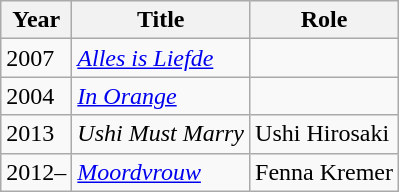<table class="wikitable sortable">
<tr>
<th>Year</th>
<th>Title</th>
<th>Role</th>
</tr>
<tr>
<td>2007</td>
<td><em><a href='#'>Alles is Liefde</a></em></td>
<td></td>
</tr>
<tr>
<td>2004</td>
<td><em><a href='#'>In Orange</a></em></td>
<td></td>
</tr>
<tr>
<td>2013</td>
<td><em>Ushi Must Marry</em></td>
<td>Ushi Hirosaki</td>
</tr>
<tr>
<td>2012–</td>
<td><em><a href='#'>Moordvrouw</a></em></td>
<td>Fenna Kremer</td>
</tr>
</table>
